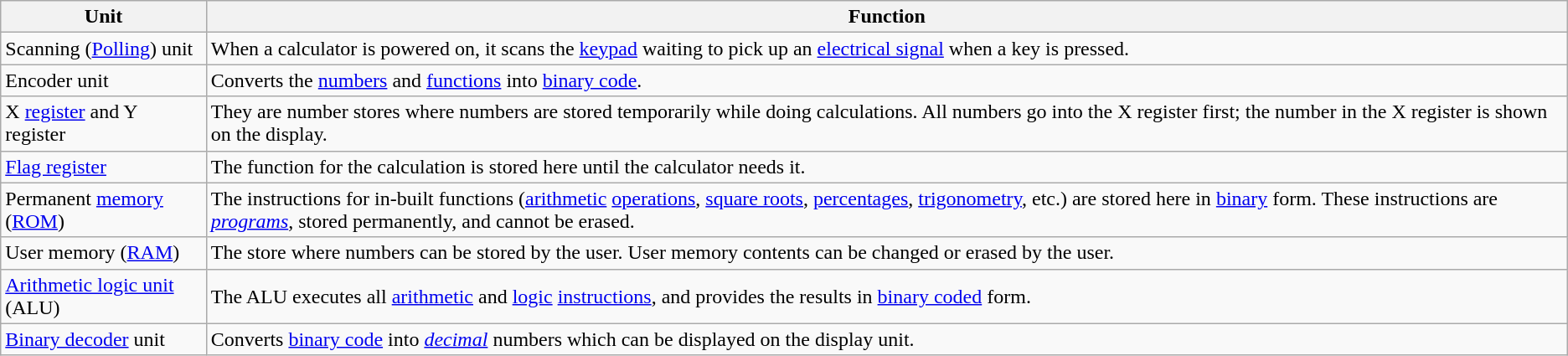<table class="wikitable">
<tr>
<th>Unit</th>
<th>Function</th>
</tr>
<tr>
<td>Scanning (<a href='#'>Polling</a>) unit</td>
<td>When a calculator is powered on, it scans the <a href='#'>keypad</a> waiting to pick up an <a href='#'>electrical signal</a> when a key is pressed.</td>
</tr>
<tr>
<td>Encoder unit</td>
<td>Converts the <a href='#'>numbers</a> and <a href='#'>functions</a> into <a href='#'>binary code</a>.</td>
</tr>
<tr>
<td>X <a href='#'>register</a> and Y register</td>
<td>They are number stores where numbers are stored temporarily while doing calculations. All numbers go into the X register first; the number in the X register is shown on the display.</td>
</tr>
<tr>
<td><a href='#'>Flag register</a></td>
<td>The function for the calculation is stored here until the calculator needs it.</td>
</tr>
<tr>
<td>Permanent <a href='#'>memory</a> (<a href='#'>ROM</a>)</td>
<td>The instructions for in-built functions (<a href='#'>arithmetic</a> <a href='#'>operations</a>, <a href='#'>square roots</a>, <a href='#'>percentages</a>, <a href='#'>trigonometry</a>, etc.) are stored here in <a href='#'>binary</a> form. These instructions are <em><a href='#'>programs</a></em>, stored permanently, and cannot be erased.</td>
</tr>
<tr>
<td>User memory (<a href='#'>RAM</a>)</td>
<td>The store where numbers can be stored by the user. User memory contents can be changed or erased by the user.</td>
</tr>
<tr>
<td><a href='#'>Arithmetic logic unit</a> (ALU)</td>
<td>The ALU executes all <a href='#'>arithmetic</a> and <a href='#'>logic</a> <a href='#'>instructions</a>, and provides the results in <a href='#'>binary coded</a> form.</td>
</tr>
<tr>
<td><a href='#'>Binary decoder</a> unit</td>
<td>Converts <a href='#'>binary code</a> into <em><a href='#'>decimal</a></em> numbers which can be displayed on the display unit.</td>
</tr>
</table>
